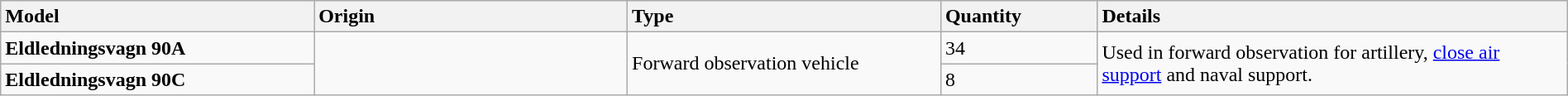<table class="wikitable" style="width:100%;">
<tr>
<th style="text-align:left;width:20%;">Model</th>
<th style="text-align:left;width:20%;">Origin</th>
<th style="text-align:left;width:20%;">Type</th>
<th style="text-align:left;width:10%;">Quantity</th>
<th style="text-align:left;width:30%;">Details</th>
</tr>
<tr>
<td><strong>Eld­lednings­vagn 90A</strong></td>
<td rowspan="2"></td>
<td rowspan="2">Forward observation vehicle</td>
<td>34</td>
<td rowspan="2">Used in forward observation for artillery, <a href='#'>close air support</a> and naval support.</td>
</tr>
<tr>
<td><strong>Eld­lednings­vagn 90C</strong></td>
<td>8</td>
</tr>
</table>
